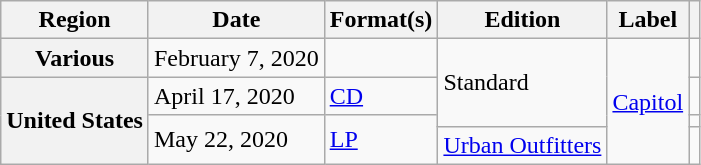<table class="wikitable plainrowheaders">
<tr>
<th scope="col">Region</th>
<th scope="col">Date</th>
<th scope="col">Format(s)</th>
<th scope="col">Edition</th>
<th scope="col">Label</th>
<th scope="col"></th>
</tr>
<tr>
<th scope="row">Various</th>
<td>February 7, 2020</td>
<td></td>
<td rowspan="3">Standard</td>
<td rowspan="4"><a href='#'>Capitol</a></td>
<td style="text-align:center;"></td>
</tr>
<tr>
<th scope="row" rowspan="3">United States</th>
<td>April 17, 2020</td>
<td><a href='#'>CD</a></td>
<td style="text-align:center;"></td>
</tr>
<tr>
<td rowspan="2">May 22, 2020</td>
<td rowspan="2"><a href='#'>LP</a></td>
<td style="text-align:center;"></td>
</tr>
<tr>
<td><a href='#'>Urban Outfitters</a></td>
<td style="text-align:center;"></td>
</tr>
</table>
